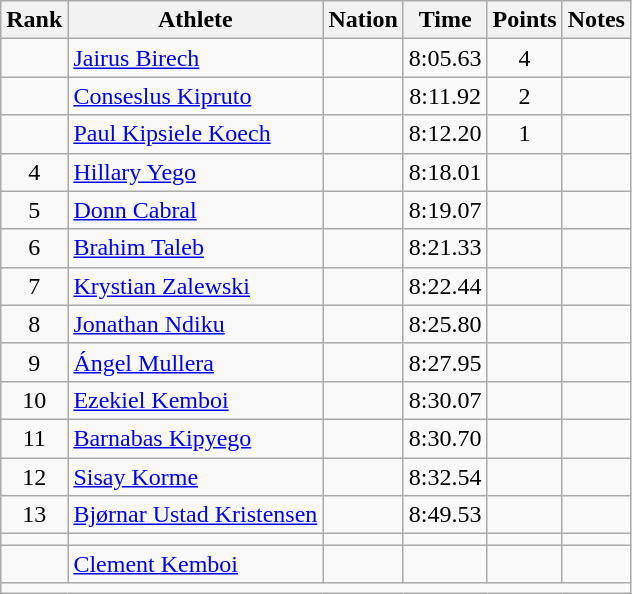<table class="wikitable sortable" style="text-align:center;">
<tr>
<th scope="col" style="width: 10px;">Rank</th>
<th scope="col">Athlete</th>
<th scope="col">Nation</th>
<th scope="col">Time</th>
<th scope="col">Points</th>
<th scope="col">Notes</th>
</tr>
<tr>
<td></td>
<td align=left><a href='#'>Jairus Birech</a></td>
<td align=left></td>
<td>8:05.63</td>
<td>4</td>
<td></td>
</tr>
<tr>
<td></td>
<td align=left><a href='#'>Conseslus Kipruto</a></td>
<td align=left></td>
<td>8:11.92</td>
<td>2</td>
<td></td>
</tr>
<tr>
<td></td>
<td align=left><a href='#'>Paul Kipsiele Koech</a></td>
<td align=left></td>
<td>8:12.20</td>
<td>1</td>
<td></td>
</tr>
<tr>
<td>4</td>
<td align=left><a href='#'>Hillary Yego</a></td>
<td align=left></td>
<td>8:18.01</td>
<td></td>
<td></td>
</tr>
<tr>
<td>5</td>
<td align=left><a href='#'>Donn Cabral</a></td>
<td align=left></td>
<td>8:19.07</td>
<td></td>
<td></td>
</tr>
<tr>
<td>6</td>
<td align=left><a href='#'>Brahim Taleb</a></td>
<td align=left></td>
<td>8:21.33</td>
<td></td>
<td></td>
</tr>
<tr>
<td>7</td>
<td align=left><a href='#'>Krystian Zalewski</a></td>
<td align=left></td>
<td>8:22.44</td>
<td></td>
<td></td>
</tr>
<tr>
<td>8</td>
<td align=left><a href='#'>Jonathan Ndiku</a></td>
<td align=left></td>
<td>8:25.80</td>
<td></td>
<td></td>
</tr>
<tr>
<td>9</td>
<td align=left><a href='#'>Ángel Mullera</a></td>
<td align=left></td>
<td>8:27.95</td>
<td></td>
<td></td>
</tr>
<tr>
<td>10</td>
<td align=left><a href='#'>Ezekiel Kemboi</a></td>
<td align=left></td>
<td>8:30.07</td>
<td></td>
<td></td>
</tr>
<tr>
<td>11</td>
<td align=left><a href='#'>Barnabas Kipyego</a></td>
<td align=left></td>
<td>8:30.70</td>
<td></td>
<td></td>
</tr>
<tr>
<td>12</td>
<td align=left><a href='#'>Sisay Korme</a></td>
<td align=left></td>
<td>8:32.54</td>
<td></td>
<td></td>
</tr>
<tr>
<td>13</td>
<td align=left><a href='#'>Bjørnar Ustad Kristensen</a></td>
<td align=left></td>
<td>8:49.53</td>
<td></td>
<td></td>
</tr>
<tr>
<td></td>
<td align="left"></td>
<td align="left"></td>
<td></td>
<td></td>
<td></td>
</tr>
<tr>
<td></td>
<td align="left"><a href='#'>Clement Kemboi</a></td>
<td align="left"></td>
<td></td>
<td></td>
<td></td>
</tr>
<tr class="sortbottom">
<td colspan="6"></td>
</tr>
</table>
